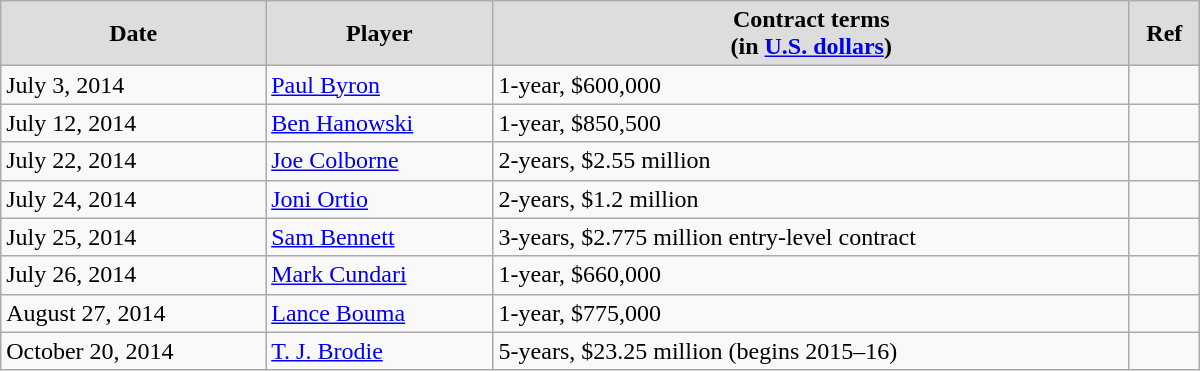<table class="wikitable" style="border-collapse: collapse; width: 50em; padding: 3;">
<tr align="center" bgcolor="#dddddd">
<td><strong>Date</strong></td>
<td><strong>Player</strong></td>
<td><strong>Contract terms</strong><br><strong>(in <a href='#'>U.S. dollars</a>)</strong></td>
<td><strong>Ref</strong></td>
</tr>
<tr>
<td>July 3, 2014</td>
<td><a href='#'>Paul Byron</a></td>
<td>1-year, $600,000</td>
<td></td>
</tr>
<tr>
<td>July 12, 2014</td>
<td><a href='#'>Ben Hanowski</a></td>
<td>1-year, $850,500</td>
<td></td>
</tr>
<tr>
<td>July 22, 2014</td>
<td><a href='#'>Joe Colborne</a></td>
<td>2-years, $2.55 million</td>
<td></td>
</tr>
<tr>
<td>July 24, 2014</td>
<td><a href='#'>Joni Ortio</a></td>
<td>2-years, $1.2 million</td>
<td></td>
</tr>
<tr>
<td>July 25, 2014</td>
<td><a href='#'>Sam Bennett</a></td>
<td>3-years, $2.775 million entry-level contract</td>
<td></td>
</tr>
<tr>
<td>July 26, 2014</td>
<td><a href='#'>Mark Cundari</a></td>
<td>1-year, $660,000</td>
<td></td>
</tr>
<tr>
<td>August 27, 2014</td>
<td><a href='#'>Lance Bouma</a></td>
<td>1-year, $775,000</td>
<td></td>
</tr>
<tr>
<td>October 20, 2014</td>
<td><a href='#'>T. J. Brodie</a></td>
<td>5-years, $23.25 million (begins 2015–16)</td>
<td></td>
</tr>
</table>
